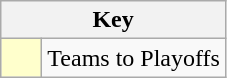<table class="wikitable" style="text-align: center">
<tr>
<th colspan=2>Key</th>
</tr>
<tr>
<td style="background:#ffffcc; width:20px;"></td>
<td align=left>Teams to Playoffs</td>
</tr>
</table>
